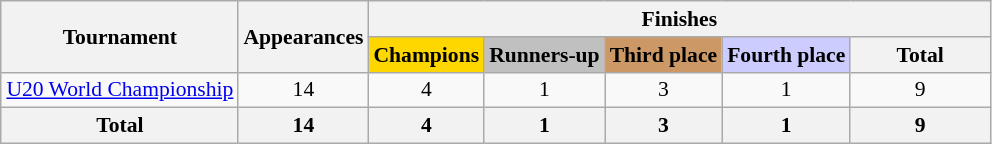<table class="wikitable" style="text-align: center; font-size: 90%; margin-left: 1em;">
<tr>
<th rowspan="2">Tournament</th>
<th rowspan="2">Appearances</th>
<th colspan="5">Finishes</th>
</tr>
<tr>
<th style="background-color: gold;">Champions</th>
<th style="background-color: silver;">Runners-up</th>
<th style="background-color: #cc9966;">Third place</th>
<th style="background-color: #ccccff;">Fourth place</th>
<th style="width: 6em;">Total</th>
</tr>
<tr>
<td style="text-align:left;"><a href='#'>U20 World Championship</a></td>
<td>14</td>
<td>4</td>
<td>1</td>
<td>3</td>
<td>1</td>
<td>9</td>
</tr>
<tr>
<th>Total</th>
<th>14</th>
<th>4</th>
<th>1</th>
<th>3</th>
<th>1</th>
<th>9</th>
</tr>
</table>
